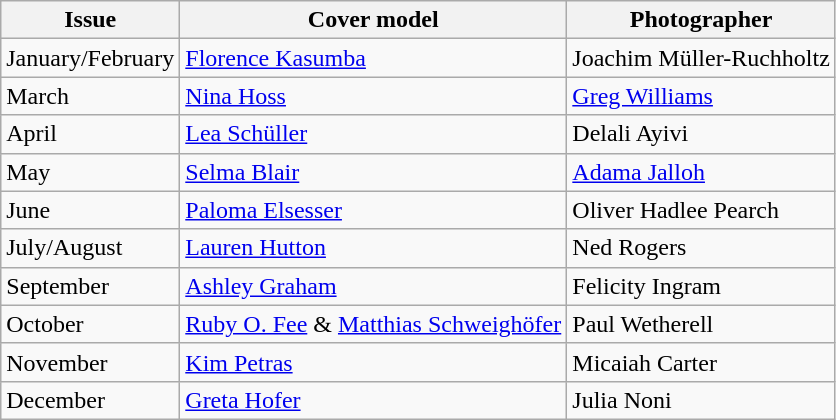<table class="wikitable">
<tr>
<th>Issue</th>
<th>Cover model</th>
<th>Photographer</th>
</tr>
<tr>
<td>January/February</td>
<td><a href='#'>Florence Kasumba</a></td>
<td>Joachim Müller-Ruchholtz</td>
</tr>
<tr>
<td>March</td>
<td><a href='#'>Nina Hoss</a></td>
<td><a href='#'>Greg Williams</a></td>
</tr>
<tr>
<td>April</td>
<td><a href='#'>Lea Schüller</a></td>
<td>Delali Ayivi</td>
</tr>
<tr>
<td>May</td>
<td><a href='#'>Selma Blair</a></td>
<td><a href='#'>Adama Jalloh</a></td>
</tr>
<tr>
<td>June</td>
<td><a href='#'>Paloma Elsesser</a></td>
<td>Oliver Hadlee Pearch</td>
</tr>
<tr>
<td>July/August</td>
<td><a href='#'>Lauren Hutton</a></td>
<td>Ned Rogers</td>
</tr>
<tr>
<td>September</td>
<td><a href='#'>Ashley Graham</a></td>
<td>Felicity Ingram</td>
</tr>
<tr>
<td>October</td>
<td><a href='#'>Ruby O. Fee</a> & <a href='#'>Matthias Schweighöfer</a></td>
<td>Paul Wetherell</td>
</tr>
<tr>
<td>November</td>
<td><a href='#'>Kim Petras</a></td>
<td>Micaiah Carter</td>
</tr>
<tr>
<td>December</td>
<td><a href='#'>Greta Hofer</a></td>
<td>Julia Noni</td>
</tr>
</table>
